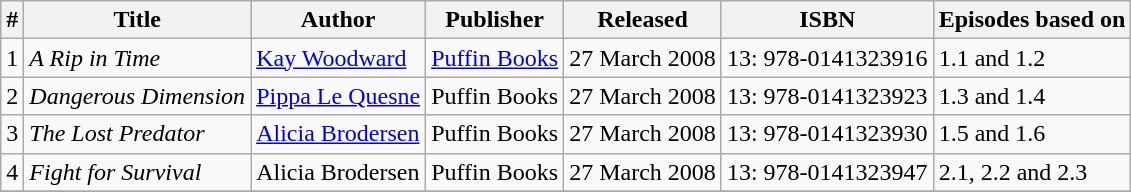<table class="wikitable">
<tr>
<th>#</th>
<th>Title</th>
<th>Author</th>
<th>Publisher</th>
<th>Released</th>
<th>ISBN</th>
<th>Episodes based on</th>
</tr>
<tr>
<td>1</td>
<td><em>A Rip in Time</em></td>
<td><a href='#'>Kay Woodward</a></td>
<td><a href='#'>Puffin Books</a></td>
<td>27 March 2008</td>
<td>13: 978-0141323916</td>
<td>1.1 and 1.2</td>
</tr>
<tr>
<td>2</td>
<td><em>Dangerous Dimension</em></td>
<td><a href='#'>Pippa Le Quesne</a></td>
<td>Puffin Books</td>
<td>27 March 2008</td>
<td>13: 978-0141323923</td>
<td>1.3 and 1.4</td>
</tr>
<tr>
<td>3</td>
<td><em>The Lost Predator</em></td>
<td><a href='#'>Alicia Brodersen</a></td>
<td>Puffin Books</td>
<td>27 March 2008</td>
<td>13: 978-0141323930</td>
<td>1.5 and 1.6</td>
</tr>
<tr>
<td>4</td>
<td><em>Fight for Survival</em></td>
<td>Alicia Brodersen</td>
<td>Puffin Books</td>
<td>27 March 2008</td>
<td>13: 978-0141323947</td>
<td>2.1, 2.2 and 2.3</td>
</tr>
<tr>
</tr>
</table>
